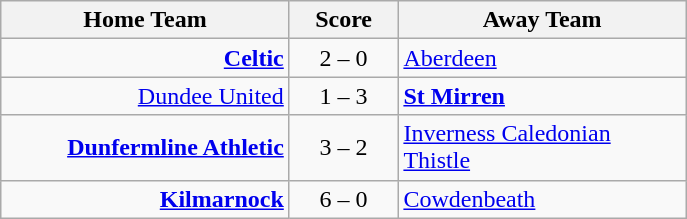<table class="wikitable" style="border-collapse: collapse;">
<tr>
<th align="right" width="185">Home Team</th>
<th align="center" width="65"> Score </th>
<th align="left" width="185">Away Team</th>
</tr>
<tr>
<td style="text-align: right;"><strong><a href='#'>Celtic</a></strong></td>
<td style="text-align: center;">2 – 0</td>
<td style="text-align: left;"><a href='#'>Aberdeen</a></td>
</tr>
<tr>
<td style="text-align: right;"><a href='#'>Dundee United</a></td>
<td style="text-align: center;">1 – 3</td>
<td style="text-align: left;"><strong><a href='#'>St Mirren</a></strong></td>
</tr>
<tr>
<td style="text-align: right;"><strong><a href='#'>Dunfermline Athletic</a></strong></td>
<td style="text-align: center;">3 – 2</td>
<td style="text-align: left;"><a href='#'>Inverness Caledonian Thistle</a></td>
</tr>
<tr>
<td style="text-align: right;"><strong><a href='#'>Kilmarnock</a></strong></td>
<td style="text-align: center;">6 – 0</td>
<td style="text-align: left;"><a href='#'>Cowdenbeath</a></td>
</tr>
</table>
